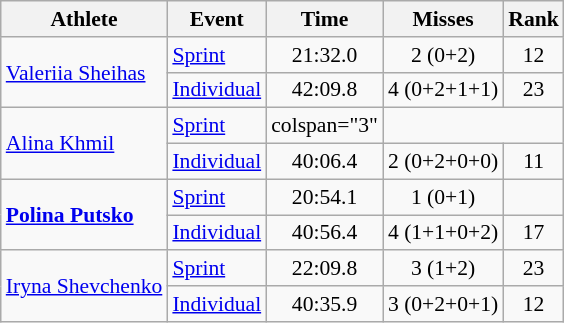<table class="wikitable" style="font-size:90%">
<tr>
<th>Athlete</th>
<th>Event</th>
<th>Time</th>
<th>Misses</th>
<th>Rank</th>
</tr>
<tr align="center">
<td rowspan="2" align="left"><a href='#'>Valeriia Sheihas</a></td>
<td align="left"><a href='#'>Sprint</a></td>
<td>21:32.0</td>
<td>2 (0+2)</td>
<td>12</td>
</tr>
<tr align="center">
<td align="left"><a href='#'>Individual</a></td>
<td>42:09.8</td>
<td>4 (0+2+1+1)</td>
<td>23</td>
</tr>
<tr align="center">
<td rowspan="2" align="left"><a href='#'>Alina Khmil</a></td>
<td align="left"><a href='#'>Sprint</a></td>
<td>colspan="3" </td>
</tr>
<tr align="center">
<td align="left"><a href='#'>Individual</a></td>
<td>40:06.4</td>
<td>2 (0+2+0+0)</td>
<td>11</td>
</tr>
<tr align="center">
<td rowspan="2" align="left"><strong><a href='#'>Polina Putsko</a></strong></td>
<td align="left"><a href='#'>Sprint</a></td>
<td>20:54.1</td>
<td>1 (0+1)</td>
<td></td>
</tr>
<tr align="center">
<td align="left"><a href='#'>Individual</a></td>
<td>40:56.4</td>
<td>4 (1+1+0+2)</td>
<td>17</td>
</tr>
<tr align="center">
<td rowspan="2" align="left"><a href='#'>Iryna Shevchenko</a></td>
<td align="left"><a href='#'>Sprint</a></td>
<td>22:09.8</td>
<td>3 (1+2)</td>
<td>23</td>
</tr>
<tr align="center">
<td align="left"><a href='#'>Individual</a></td>
<td>40:35.9</td>
<td>3 (0+2+0+1)</td>
<td>12</td>
</tr>
</table>
